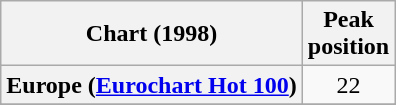<table class="wikitable sortable plainrowheaders" style="text-align:center">
<tr>
<th>Chart (1998)</th>
<th>Peak<br>position</th>
</tr>
<tr>
<th scope="row">Europe (<a href='#'>Eurochart Hot 100</a>)</th>
<td>22</td>
</tr>
<tr>
</tr>
<tr>
</tr>
<tr>
</tr>
<tr>
</tr>
</table>
